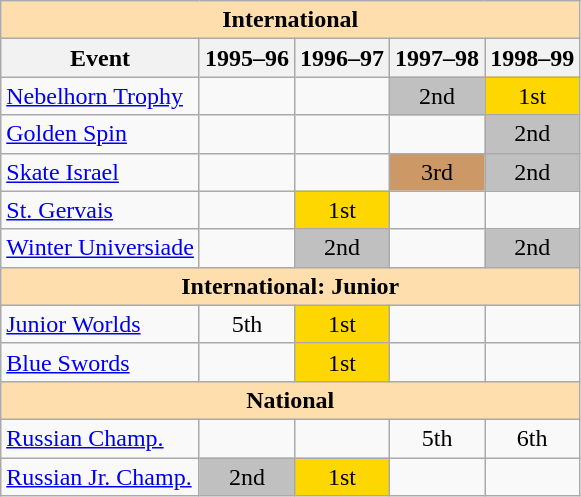<table class="wikitable" style="text-align:center">
<tr>
<th style="background-color: #ffdead; " colspan=5 align=center>International</th>
</tr>
<tr>
<th>Event</th>
<th>1995–96</th>
<th>1996–97</th>
<th>1997–98</th>
<th>1998–99</th>
</tr>
<tr>
<td align=left><a href='#'>Nebelhorn Trophy</a></td>
<td></td>
<td></td>
<td bgcolor=silver>2nd</td>
<td bgcolor=gold>1st</td>
</tr>
<tr>
<td align=left><a href='#'>Golden Spin</a></td>
<td></td>
<td></td>
<td></td>
<td bgcolor=silver>2nd</td>
</tr>
<tr>
<td align=left><a href='#'>Skate Israel</a></td>
<td></td>
<td></td>
<td bgcolor=cc9966>3rd</td>
<td bgcolor=silver>2nd</td>
</tr>
<tr>
<td align=left><a href='#'>St. Gervais</a></td>
<td></td>
<td bgcolor=gold>1st</td>
<td></td>
<td></td>
</tr>
<tr>
<td align=left><a href='#'>Winter Universiade</a></td>
<td></td>
<td bgcolor=silver>2nd</td>
<td></td>
<td bgcolor=silver>2nd</td>
</tr>
<tr>
<th style="background-color: #ffdead; " colspan=5 align=center>International: Junior</th>
</tr>
<tr>
<td align=left><a href='#'>Junior Worlds</a></td>
<td>5th</td>
<td bgcolor=gold>1st</td>
<td></td>
<td></td>
</tr>
<tr>
<td align=left><a href='#'>Blue Swords</a></td>
<td></td>
<td bgcolor=gold>1st</td>
<td></td>
<td></td>
</tr>
<tr>
<th style="background-color: #ffdead; " colspan=5 align=center>National</th>
</tr>
<tr>
<td align=left><a href='#'>Russian Champ.</a></td>
<td></td>
<td></td>
<td>5th</td>
<td>6th</td>
</tr>
<tr>
<td align=left><a href='#'>Russian Jr. Champ.</a></td>
<td bgcolor=silver>2nd</td>
<td bgcolor=gold>1st</td>
<td></td>
<td></td>
</tr>
</table>
